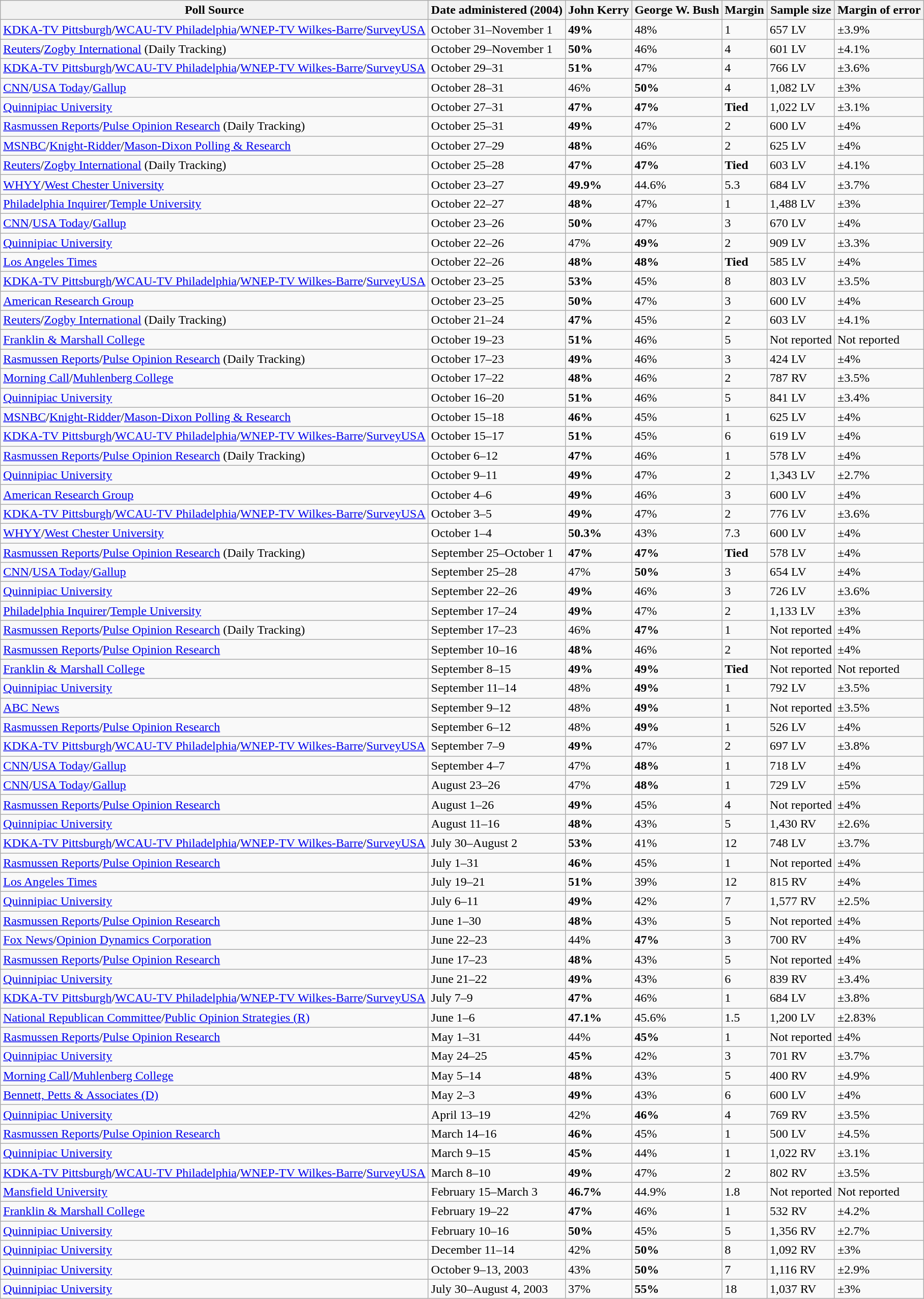<table class="wikitable">
<tr>
<th>Poll Source</th>
<th>Date administered (2004)</th>
<th>John Kerry</th>
<th>George W. Bush</th>
<th>Margin</th>
<th>Sample size</th>
<th>Margin of error</th>
</tr>
<tr>
<td><a href='#'>KDKA-TV Pittsburgh</a>/<a href='#'>WCAU-TV Philadelphia</a>/<a href='#'>WNEP-TV Wilkes-Barre</a>/<a href='#'>SurveyUSA</a></td>
<td>October 31–November 1</td>
<td><strong>49%</strong></td>
<td>48%</td>
<td>1</td>
<td>657 LV</td>
<td>±3.9%</td>
</tr>
<tr>
<td><a href='#'>Reuters</a>/<a href='#'>Zogby International</a> (Daily Tracking)</td>
<td>October 29–November 1</td>
<td><strong>50%</strong></td>
<td>46%</td>
<td>4</td>
<td>601 LV</td>
<td>±4.1%</td>
</tr>
<tr>
<td><a href='#'>KDKA-TV Pittsburgh</a>/<a href='#'>WCAU-TV Philadelphia</a>/<a href='#'>WNEP-TV Wilkes-Barre</a>/<a href='#'>SurveyUSA</a></td>
<td>October 29–31</td>
<td><strong>51%</strong></td>
<td>47%</td>
<td>4</td>
<td>766 LV</td>
<td>±3.6%</td>
</tr>
<tr>
<td><a href='#'>CNN</a>/<a href='#'>USA Today</a>/<a href='#'>Gallup</a></td>
<td>October 28–31</td>
<td>46%</td>
<td><strong>50%</strong></td>
<td>4</td>
<td>1,082 LV</td>
<td>±3%</td>
</tr>
<tr>
<td><a href='#'>Quinnipiac University</a></td>
<td>October 27–31</td>
<td><strong>47%</strong></td>
<td><strong>47%</strong></td>
<td><strong>Tied</strong></td>
<td>1,022 LV</td>
<td>±3.1%</td>
</tr>
<tr>
<td><a href='#'>Rasmussen Reports</a>/<a href='#'>Pulse Opinion Research</a> (Daily Tracking)</td>
<td>October 25–31</td>
<td><strong>49%</strong></td>
<td>47%</td>
<td>2</td>
<td>600 LV</td>
<td>±4%</td>
</tr>
<tr>
<td><a href='#'>MSNBC</a>/<a href='#'>Knight-Ridder</a>/<a href='#'>Mason-Dixon Polling & Research</a></td>
<td>October 27–29</td>
<td><strong>48%</strong></td>
<td>46%</td>
<td>2</td>
<td>625 LV</td>
<td>±4%</td>
</tr>
<tr>
<td><a href='#'>Reuters</a>/<a href='#'>Zogby International</a> (Daily Tracking)</td>
<td>October 25–28</td>
<td><strong>47%</strong></td>
<td><strong>47%</strong></td>
<td><strong>Tied</strong></td>
<td>603 LV</td>
<td>±4.1%</td>
</tr>
<tr>
<td><a href='#'>WHYY</a>/<a href='#'>West Chester University</a></td>
<td>October 23–27</td>
<td><strong>49.9%</strong></td>
<td>44.6%</td>
<td>5.3</td>
<td>684 LV</td>
<td>±3.7%</td>
</tr>
<tr>
<td><a href='#'>Philadelphia Inquirer</a>/<a href='#'>Temple University</a></td>
<td>October 22–27</td>
<td><strong>48%</strong></td>
<td>47%</td>
<td>1</td>
<td>1,488 LV</td>
<td>±3%</td>
</tr>
<tr>
<td><a href='#'>CNN</a>/<a href='#'>USA Today</a>/<a href='#'>Gallup</a></td>
<td>October 23–26</td>
<td><strong>50%</strong></td>
<td>47%</td>
<td>3</td>
<td>670 LV</td>
<td>±4%</td>
</tr>
<tr>
<td><a href='#'>Quinnipiac University</a></td>
<td>October 22–26</td>
<td>47%</td>
<td><strong>49%</strong></td>
<td>2</td>
<td>909 LV</td>
<td>±3.3%</td>
</tr>
<tr>
<td><a href='#'>Los Angeles Times</a></td>
<td>October 22–26</td>
<td><strong>48%</strong></td>
<td><strong>48%</strong></td>
<td><strong>Tied</strong></td>
<td>585 LV</td>
<td>±4%</td>
</tr>
<tr>
<td><a href='#'>KDKA-TV Pittsburgh</a>/<a href='#'>WCAU-TV Philadelphia</a>/<a href='#'>WNEP-TV Wilkes-Barre</a>/<a href='#'>SurveyUSA</a></td>
<td>October 23–25</td>
<td><strong>53%</strong></td>
<td>45%</td>
<td>8</td>
<td>803 LV</td>
<td>±3.5%</td>
</tr>
<tr>
<td><a href='#'>American Research Group</a></td>
<td>October 23–25</td>
<td><strong>50%</strong></td>
<td>47%</td>
<td>3</td>
<td>600 LV</td>
<td>±4%</td>
</tr>
<tr>
<td><a href='#'>Reuters</a>/<a href='#'>Zogby International</a> (Daily Tracking)</td>
<td>October 21–24</td>
<td><strong>47%</strong></td>
<td>45%</td>
<td>2</td>
<td>603 LV</td>
<td>±4.1%</td>
</tr>
<tr>
<td><a href='#'>Franklin & Marshall College</a></td>
<td>October 19–23</td>
<td><strong>51%</strong></td>
<td>46%</td>
<td>5</td>
<td>Not reported</td>
<td>Not reported</td>
</tr>
<tr>
<td><a href='#'>Rasmussen Reports</a>/<a href='#'>Pulse Opinion Research</a> (Daily Tracking)</td>
<td>October 17–23</td>
<td><strong>49%</strong></td>
<td>46%</td>
<td>3</td>
<td>424 LV</td>
<td>±4%</td>
</tr>
<tr>
<td><a href='#'>Morning Call</a>/<a href='#'>Muhlenberg College</a></td>
<td>October 17–22</td>
<td><strong>48%</strong></td>
<td>46%</td>
<td>2</td>
<td>787 RV</td>
<td>±3.5%</td>
</tr>
<tr>
<td><a href='#'>Quinnipiac University</a></td>
<td>October 16–20</td>
<td><strong>51%</strong></td>
<td>46%</td>
<td>5</td>
<td>841 LV</td>
<td>±3.4%</td>
</tr>
<tr>
<td><a href='#'>MSNBC</a>/<a href='#'>Knight-Ridder</a>/<a href='#'>Mason-Dixon Polling & Research</a></td>
<td>October 15–18</td>
<td><strong>46%</strong></td>
<td>45%</td>
<td>1</td>
<td>625 LV</td>
<td>±4%</td>
</tr>
<tr>
<td><a href='#'>KDKA-TV Pittsburgh</a>/<a href='#'>WCAU-TV Philadelphia</a>/<a href='#'>WNEP-TV Wilkes-Barre</a>/<a href='#'>SurveyUSA</a></td>
<td>October 15–17</td>
<td><strong>51%</strong></td>
<td>45%</td>
<td>6</td>
<td>619 LV</td>
<td>±4%</td>
</tr>
<tr>
<td><a href='#'>Rasmussen Reports</a>/<a href='#'>Pulse Opinion Research</a> (Daily Tracking)</td>
<td>October 6–12</td>
<td><strong>47%</strong></td>
<td>46%</td>
<td>1</td>
<td>578 LV</td>
<td>±4%</td>
</tr>
<tr>
<td><a href='#'>Quinnipiac University</a></td>
<td>October 9–11</td>
<td><strong>49%</strong></td>
<td>47%</td>
<td>2</td>
<td>1,343 LV</td>
<td>±2.7%</td>
</tr>
<tr>
<td><a href='#'>American Research Group</a></td>
<td>October 4–6</td>
<td><strong>49%</strong></td>
<td>46%</td>
<td>3</td>
<td>600 LV</td>
<td>±4%</td>
</tr>
<tr>
<td><a href='#'>KDKA-TV Pittsburgh</a>/<a href='#'>WCAU-TV Philadelphia</a>/<a href='#'>WNEP-TV Wilkes-Barre</a>/<a href='#'>SurveyUSA</a></td>
<td>October 3–5</td>
<td><strong>49%</strong></td>
<td>47%</td>
<td>2</td>
<td>776 LV</td>
<td>±3.6%</td>
</tr>
<tr>
<td><a href='#'>WHYY</a>/<a href='#'>West Chester University</a></td>
<td>October 1–4</td>
<td><strong>50.3%</strong></td>
<td>43%</td>
<td>7.3</td>
<td>600 LV</td>
<td>±4%</td>
</tr>
<tr>
<td><a href='#'>Rasmussen Reports</a>/<a href='#'>Pulse Opinion Research</a> (Daily Tracking)</td>
<td>September 25–October 1</td>
<td><strong>47%</strong></td>
<td><strong>47%</strong></td>
<td><strong>Tied</strong></td>
<td>578 LV</td>
<td>±4%</td>
</tr>
<tr>
<td><a href='#'>CNN</a>/<a href='#'>USA Today</a>/<a href='#'>Gallup</a></td>
<td>September 25–28</td>
<td>47%</td>
<td><strong>50%</strong></td>
<td>3</td>
<td>654 LV</td>
<td>±4%</td>
</tr>
<tr>
<td><a href='#'>Quinnipiac University</a></td>
<td>September 22–26</td>
<td><strong>49%</strong></td>
<td>46%</td>
<td>3</td>
<td>726 LV</td>
<td>±3.6%</td>
</tr>
<tr>
<td><a href='#'>Philadelphia Inquirer</a>/<a href='#'>Temple University</a></td>
<td>September 17–24</td>
<td><strong>49%</strong></td>
<td>47%</td>
<td>2</td>
<td>1,133 LV</td>
<td>±3%</td>
</tr>
<tr>
<td><a href='#'>Rasmussen Reports</a>/<a href='#'>Pulse Opinion Research</a> (Daily Tracking)</td>
<td>September 17–23</td>
<td>46%</td>
<td><strong>47%</strong></td>
<td>1</td>
<td>Not reported</td>
<td>±4%</td>
</tr>
<tr>
<td><a href='#'>Rasmussen Reports</a>/<a href='#'>Pulse Opinion Research</a></td>
<td>September 10–16</td>
<td><strong>48%</strong></td>
<td>46%</td>
<td>2</td>
<td>Not reported</td>
<td>±4%</td>
</tr>
<tr>
<td><a href='#'>Franklin & Marshall College</a></td>
<td>September 8–15</td>
<td><strong>49%</strong></td>
<td><strong>49%</strong></td>
<td><strong>Tied</strong></td>
<td>Not reported</td>
<td>Not reported</td>
</tr>
<tr>
<td><a href='#'>Quinnipiac University</a></td>
<td>September 11–14</td>
<td>48%</td>
<td><strong>49%</strong></td>
<td>1</td>
<td>792 LV</td>
<td>±3.5%</td>
</tr>
<tr>
<td><a href='#'>ABC News</a></td>
<td>September 9–12</td>
<td>48%</td>
<td><strong>49%</strong></td>
<td>1</td>
<td>Not reported</td>
<td>±3.5%</td>
</tr>
<tr>
<td><a href='#'>Rasmussen Reports</a>/<a href='#'>Pulse Opinion Research</a></td>
<td>September 6–12</td>
<td>48%</td>
<td><strong>49%</strong></td>
<td>1</td>
<td>526 LV</td>
<td>±4%</td>
</tr>
<tr>
<td><a href='#'>KDKA-TV Pittsburgh</a>/<a href='#'>WCAU-TV Philadelphia</a>/<a href='#'>WNEP-TV Wilkes-Barre</a>/<a href='#'>SurveyUSA</a></td>
<td>September 7–9</td>
<td><strong>49%</strong></td>
<td>47%</td>
<td>2</td>
<td>697 LV</td>
<td>±3.8%</td>
</tr>
<tr>
<td><a href='#'>CNN</a>/<a href='#'>USA Today</a>/<a href='#'>Gallup</a></td>
<td>September 4–7</td>
<td>47%</td>
<td><strong>48%</strong></td>
<td>1</td>
<td>718 LV</td>
<td>±4%</td>
</tr>
<tr>
<td><a href='#'>CNN</a>/<a href='#'>USA Today</a>/<a href='#'>Gallup</a></td>
<td>August 23–26</td>
<td>47%</td>
<td><strong>48%</strong></td>
<td>1</td>
<td>729 LV</td>
<td>±5%</td>
</tr>
<tr>
<td><a href='#'>Rasmussen Reports</a>/<a href='#'>Pulse Opinion Research</a></td>
<td>August 1–26</td>
<td><strong>49%</strong></td>
<td>45%</td>
<td>4</td>
<td>Not reported</td>
<td>±4%</td>
</tr>
<tr>
<td><a href='#'>Quinnipiac University</a></td>
<td>August 11–16</td>
<td><strong>48%</strong></td>
<td>43%</td>
<td>5</td>
<td>1,430 RV</td>
<td>±2.6%</td>
</tr>
<tr>
<td><a href='#'>KDKA-TV Pittsburgh</a>/<a href='#'>WCAU-TV Philadelphia</a>/<a href='#'>WNEP-TV Wilkes-Barre</a>/<a href='#'>SurveyUSA</a></td>
<td>July 30–August 2</td>
<td><strong>53%</strong></td>
<td>41%</td>
<td>12</td>
<td>748 LV</td>
<td>±3.7%</td>
</tr>
<tr>
<td><a href='#'>Rasmussen Reports</a>/<a href='#'>Pulse Opinion Research</a></td>
<td>July 1–31</td>
<td><strong>46%</strong></td>
<td>45%</td>
<td>1</td>
<td>Not reported</td>
<td>±4%</td>
</tr>
<tr>
<td><a href='#'>Los Angeles Times</a></td>
<td>July 19–21</td>
<td><strong>51%</strong></td>
<td>39%</td>
<td>12</td>
<td>815 RV</td>
<td>±4%</td>
</tr>
<tr>
<td><a href='#'>Quinnipiac University</a></td>
<td>July 6–11</td>
<td><strong>49%</strong></td>
<td>42%</td>
<td>7</td>
<td>1,577 RV</td>
<td>±2.5%</td>
</tr>
<tr>
<td><a href='#'>Rasmussen Reports</a>/<a href='#'>Pulse Opinion Research</a></td>
<td>June 1–30</td>
<td><strong>48%</strong></td>
<td>43%</td>
<td>5</td>
<td>Not reported</td>
<td>±4%</td>
</tr>
<tr>
<td><a href='#'>Fox News</a>/<a href='#'>Opinion Dynamics Corporation</a></td>
<td>June 22–23</td>
<td>44%</td>
<td><strong>47%</strong></td>
<td>3</td>
<td>700 RV</td>
<td>±4%</td>
</tr>
<tr>
<td><a href='#'>Rasmussen Reports</a>/<a href='#'>Pulse Opinion Research</a></td>
<td>June 17–23</td>
<td><strong>48%</strong></td>
<td>43%</td>
<td>5</td>
<td>Not reported</td>
<td>±4%</td>
</tr>
<tr>
<td><a href='#'>Quinnipiac University</a></td>
<td>June 21–22</td>
<td><strong>49%</strong></td>
<td>43%</td>
<td>6</td>
<td>839 RV</td>
<td>±3.4%</td>
</tr>
<tr>
<td><a href='#'>KDKA-TV Pittsburgh</a>/<a href='#'>WCAU-TV Philadelphia</a>/<a href='#'>WNEP-TV Wilkes-Barre</a>/<a href='#'>SurveyUSA</a></td>
<td>July 7–9</td>
<td><strong>47%</strong></td>
<td>46%</td>
<td>1</td>
<td>684 LV</td>
<td>±3.8%</td>
</tr>
<tr>
<td><a href='#'>National Republican Committee</a>/<a href='#'>Public Opinion Strategies (R)</a></td>
<td>June 1–6</td>
<td><strong>47.1%</strong></td>
<td>45.6%</td>
<td>1.5</td>
<td>1,200 LV</td>
<td>±2.83%</td>
</tr>
<tr>
<td><a href='#'>Rasmussen Reports</a>/<a href='#'>Pulse Opinion Research</a></td>
<td>May 1–31</td>
<td>44%</td>
<td><strong>45%</strong></td>
<td>1</td>
<td>Not reported</td>
<td>±4%</td>
</tr>
<tr>
<td><a href='#'>Quinnipiac University</a></td>
<td>May 24–25</td>
<td><strong>45%</strong></td>
<td>42%</td>
<td>3</td>
<td>701 RV</td>
<td>±3.7%</td>
</tr>
<tr>
<td><a href='#'>Morning Call</a>/<a href='#'>Muhlenberg College</a></td>
<td>May 5–14</td>
<td><strong>48%</strong></td>
<td>43%</td>
<td>5</td>
<td>400 RV</td>
<td>±4.9%</td>
</tr>
<tr>
<td><a href='#'>Bennett, Petts & Associates (D)</a></td>
<td>May 2–3</td>
<td><strong>49%</strong></td>
<td>43%</td>
<td>6</td>
<td>600 LV</td>
<td>±4%</td>
</tr>
<tr>
<td><a href='#'>Quinnipiac University</a></td>
<td>April 13–19</td>
<td>42%</td>
<td><strong>46%</strong></td>
<td>4</td>
<td>769 RV</td>
<td>±3.5%</td>
</tr>
<tr>
<td><a href='#'>Rasmussen Reports</a>/<a href='#'>Pulse Opinion Research</a></td>
<td>March 14–16</td>
<td><strong>46%</strong></td>
<td>45%</td>
<td>1</td>
<td>500 LV</td>
<td>±4.5%</td>
</tr>
<tr>
<td><a href='#'>Quinnipiac University</a></td>
<td>March 9–15</td>
<td><strong>45%</strong></td>
<td>44%</td>
<td>1</td>
<td>1,022 RV</td>
<td>±3.1%</td>
</tr>
<tr>
<td><a href='#'>KDKA-TV Pittsburgh</a>/<a href='#'>WCAU-TV Philadelphia</a>/<a href='#'>WNEP-TV Wilkes-Barre</a>/<a href='#'>SurveyUSA</a></td>
<td>March 8–10</td>
<td><strong>49%</strong></td>
<td>47%</td>
<td>2</td>
<td>802 RV</td>
<td>±3.5%</td>
</tr>
<tr>
<td><a href='#'>Mansfield University</a></td>
<td>February 15–March 3</td>
<td><strong>46.7%</strong></td>
<td>44.9%</td>
<td>1.8</td>
<td>Not reported</td>
<td>Not reported</td>
</tr>
<tr>
<td><a href='#'>Franklin & Marshall College</a></td>
<td>February 19–22</td>
<td><strong>47%</strong></td>
<td>46%</td>
<td>1</td>
<td>532 RV</td>
<td>±4.2%</td>
</tr>
<tr>
<td><a href='#'>Quinnipiac University</a></td>
<td>February 10–16</td>
<td><strong>50%</strong></td>
<td>45%</td>
<td>5</td>
<td>1,356 RV</td>
<td>±2.7%</td>
</tr>
<tr>
<td><a href='#'>Quinnipiac University</a></td>
<td>December 11–14</td>
<td>42%</td>
<td><strong>50%</strong></td>
<td>8</td>
<td>1,092 RV</td>
<td>±3%</td>
</tr>
<tr>
<td><a href='#'>Quinnipiac University</a></td>
<td>October 9–13, 2003</td>
<td>43%</td>
<td><strong>50%</strong></td>
<td>7</td>
<td>1,116 RV</td>
<td>±2.9%</td>
</tr>
<tr>
<td><a href='#'>Quinnipiac University</a></td>
<td>July 30–August 4, 2003</td>
<td>37%</td>
<td><strong>55%</strong></td>
<td>18</td>
<td>1,037 RV</td>
<td>±3%</td>
</tr>
</table>
